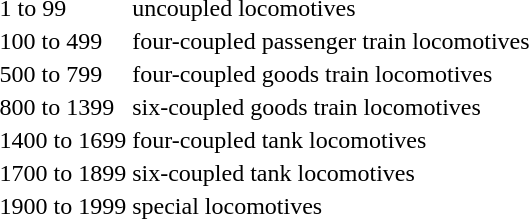<table>
<tr>
<td>1 to 99</td>
<td>uncoupled locomotives</td>
</tr>
<tr>
<td>100 to 499</td>
<td>four-coupled passenger train locomotives</td>
</tr>
<tr>
<td>500 to 799</td>
<td>four-coupled goods train locomotives</td>
</tr>
<tr>
<td>800 to 1399</td>
<td>six-coupled goods train locomotives</td>
</tr>
<tr>
<td>1400 to 1699</td>
<td>four-coupled tank locomotives</td>
</tr>
<tr>
<td>1700 to 1899</td>
<td>six-coupled tank locomotives</td>
</tr>
<tr>
<td>1900 to 1999</td>
<td>special locomotives</td>
</tr>
</table>
